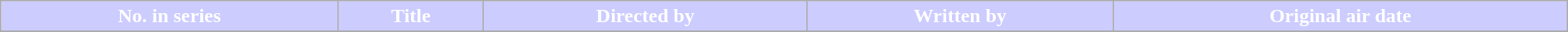<table class="wikitable plainrowheaders" style="width:100%;">
<tr style="color:white">
<th style="background: #ccccff;">No. in series</th>
<th style="background: #ccccff;">Title</th>
<th style="background: #ccccff;">Directed by</th>
<th style="background: #ccccff;">Written by</th>
<th style="background: #ccccff;">Original air date<br>





</th>
</tr>
<tr>
</tr>
</table>
